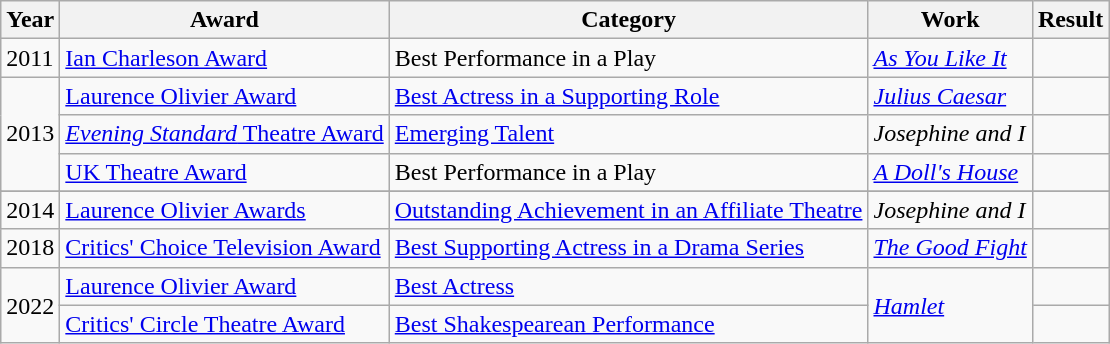<table class="wikitable">
<tr>
<th>Year</th>
<th>Award</th>
<th>Category</th>
<th>Work</th>
<th>Result</th>
</tr>
<tr>
<td>2011</td>
<td><a href='#'>Ian Charleson Award</a></td>
<td>Best Performance in a Play</td>
<td><em><a href='#'>As You Like It</a></em></td>
<td></td>
</tr>
<tr>
<td rowspan="3">2013</td>
<td><a href='#'>Laurence Olivier Award</a></td>
<td><a href='#'>Best Actress in a Supporting Role</a></td>
<td><em><a href='#'>Julius Caesar</a></em></td>
<td></td>
</tr>
<tr>
<td><a href='#'><em>Evening Standard</em> Theatre Award</a></td>
<td><a href='#'>Emerging Talent</a></td>
<td><em>Josephine and I</em></td>
<td></td>
</tr>
<tr>
<td><a href='#'>UK Theatre Award</a></td>
<td>Best Performance in a Play</td>
<td><em><a href='#'>A Doll's House</a></em></td>
<td></td>
</tr>
<tr>
</tr>
<tr>
<td>2014</td>
<td><a href='#'>Laurence Olivier Awards</a></td>
<td><a href='#'>Outstanding Achievement in an Affiliate Theatre</a></td>
<td><em>Josephine and I</em></td>
<td></td>
</tr>
<tr>
<td>2018</td>
<td><a href='#'>Critics' Choice Television Award</a></td>
<td><a href='#'>Best Supporting Actress in a Drama Series</a></td>
<td><em><a href='#'>The Good Fight</a></em></td>
<td></td>
</tr>
<tr>
<td rowspan="2">2022</td>
<td><a href='#'>Laurence Olivier Award</a></td>
<td><a href='#'>Best Actress</a></td>
<td rowspan="2"><em><a href='#'>Hamlet</a></em></td>
<td></td>
</tr>
<tr>
<td><a href='#'>Critics' Circle Theatre Award</a></td>
<td><a href='#'>Best Shakespearean Performance</a></td>
<td></td>
</tr>
</table>
